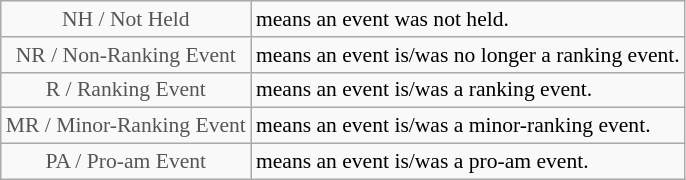<table class="wikitable" style="font-size:90%">
<tr>
<td style="text-align:center; color:#555555;" colspan="4">NH / Not Held</td>
<td>means an event was not held.</td>
</tr>
<tr>
<td style="text-align:center; color:#555555;" colspan="4">NR / Non-Ranking Event</td>
<td>means an event is/was no longer a ranking event.</td>
</tr>
<tr>
<td style="text-align:center; color:#555555;" colspan="4">R / Ranking Event</td>
<td>means an event is/was a ranking event.</td>
</tr>
<tr>
<td style="text-align:center; color:#555555;" colspan="4">MR / Minor-Ranking Event</td>
<td>means an event is/was a minor-ranking event.</td>
</tr>
<tr>
<td style="text-align:center; color:#555555;" colspan="4">PA / Pro-am Event</td>
<td>means an event is/was a pro-am event.</td>
</tr>
</table>
